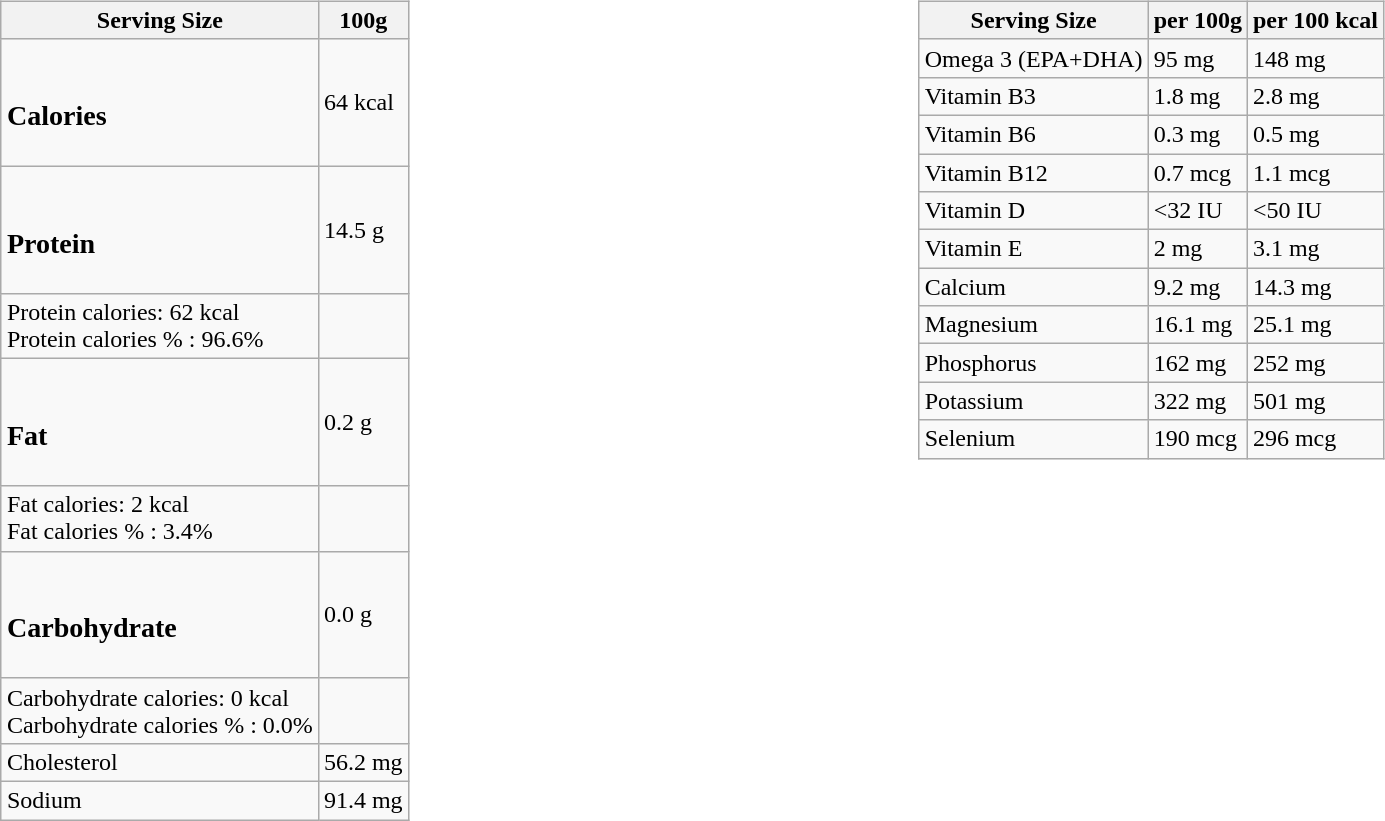<table style="width:100%; text-align:left;">
<tr style="vertical-align:top;">
<td style="width:50%;"><br><table class="wikitable" style="margin:auto; text-align:left;">
<tr>
<th>Serving Size</th>
<th>100g</th>
</tr>
<tr>
<td><br><h3>Calories</h3></td>
<td>64 kcal</td>
</tr>
<tr>
<td><br><h3>Protein</h3></td>
<td>14.5 g</td>
</tr>
<tr>
<td>Protein calories: 62 kcal<br>Protein calories % : 96.6%</td>
<td></td>
</tr>
<tr>
<td><br><h3>Fat</h3></td>
<td>0.2 g</td>
</tr>
<tr>
<td>Fat calories: 2 kcal<br>Fat calories % : 3.4%</td>
<td></td>
</tr>
<tr>
<td><br><h3>Carbohydrate</h3></td>
<td>0.0 g</td>
</tr>
<tr>
<td>Carbohydrate calories: 0 kcal<br>Carbohydrate calories % : 0.0%</td>
<td></td>
</tr>
<tr>
<td>Cholesterol</td>
<td>56.2 mg</td>
</tr>
<tr>
<td>Sodium</td>
<td>91.4 mg</td>
</tr>
</table>
</td>
<td style="width:50%;"><br><table class="wikitable" style="margin:auto; text-align:left;">
<tr>
<th>Serving Size</th>
<th>per 100g</th>
<th>per 100 kcal</th>
</tr>
<tr>
<td>Omega 3 (EPA+DHA)</td>
<td>95 mg</td>
<td>148 mg</td>
</tr>
<tr>
<td>Vitamin B3</td>
<td>1.8 mg</td>
<td>2.8 mg</td>
</tr>
<tr>
<td>Vitamin B6</td>
<td>0.3 mg</td>
<td>0.5 mg</td>
</tr>
<tr>
<td>Vitamin B12</td>
<td>0.7 mcg</td>
<td>1.1 mcg</td>
</tr>
<tr>
<td>Vitamin D</td>
<td><32 IU</td>
<td><50 IU</td>
</tr>
<tr>
<td>Vitamin E</td>
<td>2 mg</td>
<td>3.1 mg</td>
</tr>
<tr>
<td>Calcium</td>
<td>9.2 mg</td>
<td>14.3 mg</td>
</tr>
<tr>
<td>Magnesium</td>
<td>16.1 mg</td>
<td>25.1 mg</td>
</tr>
<tr>
<td>Phosphorus</td>
<td>162 mg</td>
<td>252 mg</td>
</tr>
<tr>
<td>Potassium</td>
<td>322 mg</td>
<td>501 mg</td>
</tr>
<tr>
<td>Selenium</td>
<td>190 mcg</td>
<td>296 mcg</td>
</tr>
</table>
</td>
</tr>
</table>
